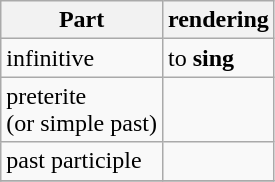<table class="wikitable">
<tr>
<th>Part</th>
<th>rendering</th>
</tr>
<tr>
<td>infinitive</td>
<td>to <strong>sing</strong></td>
</tr>
<tr>
<td>preterite <br> (or simple past)</td>
<td><strong></strong></td>
</tr>
<tr>
<td>past participle</td>
<td><strong></strong></td>
</tr>
<tr>
</tr>
</table>
